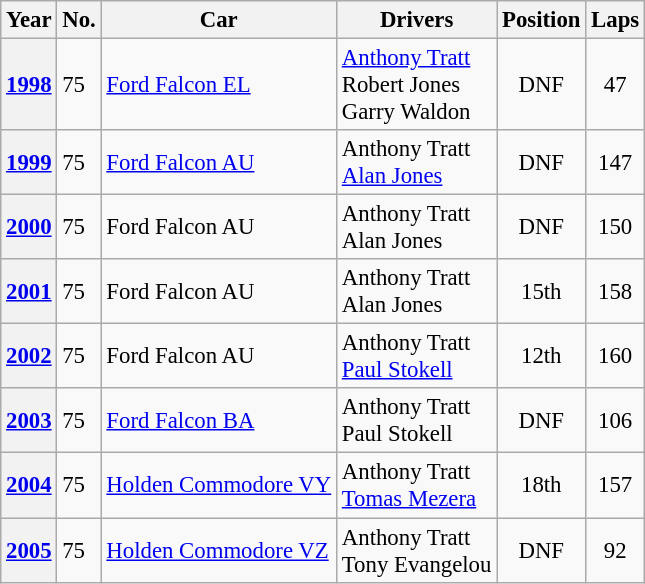<table class="wikitable" style="font-size: 95%;">
<tr>
<th>Year</th>
<th>No.</th>
<th>Car</th>
<th>Drivers</th>
<th>Position</th>
<th>Laps</th>
</tr>
<tr>
<th><a href='#'>1998</a></th>
<td>75</td>
<td><a href='#'>Ford Falcon EL</a></td>
<td> <a href='#'>Anthony Tratt</a><br> Robert Jones<br> Garry Waldon</td>
<td align="center">DNF</td>
<td align="center">47</td>
</tr>
<tr>
<th><a href='#'>1999</a></th>
<td>75</td>
<td><a href='#'>Ford Falcon AU</a></td>
<td> Anthony Tratt<br> <a href='#'>Alan Jones</a></td>
<td align="center">DNF</td>
<td align="center">147</td>
</tr>
<tr>
<th><a href='#'>2000</a></th>
<td>75</td>
<td>Ford Falcon AU</td>
<td> Anthony Tratt<br> Alan Jones</td>
<td align="center">DNF</td>
<td align="center">150</td>
</tr>
<tr>
<th><a href='#'>2001</a></th>
<td>75</td>
<td>Ford Falcon AU</td>
<td> Anthony Tratt<br> Alan Jones</td>
<td align="center">15th</td>
<td align="center">158</td>
</tr>
<tr>
<th><a href='#'>2002</a></th>
<td>75</td>
<td>Ford Falcon AU</td>
<td> Anthony Tratt<br> <a href='#'>Paul Stokell</a></td>
<td align="center">12th</td>
<td align="center">160</td>
</tr>
<tr>
<th><a href='#'>2003</a></th>
<td>75</td>
<td><a href='#'>Ford Falcon BA</a></td>
<td> Anthony Tratt<br> Paul Stokell</td>
<td align="center">DNF</td>
<td align="center">106</td>
</tr>
<tr>
<th><a href='#'>2004</a></th>
<td>75</td>
<td><a href='#'>Holden Commodore VY</a></td>
<td> Anthony Tratt<br> <a href='#'>Tomas Mezera</a></td>
<td align="center">18th</td>
<td align="center">157</td>
</tr>
<tr>
<th><a href='#'>2005</a></th>
<td>75</td>
<td><a href='#'>Holden Commodore VZ</a></td>
<td> Anthony Tratt<br> Tony Evangelou</td>
<td align="center">DNF</td>
<td align="center">92</td>
</tr>
</table>
